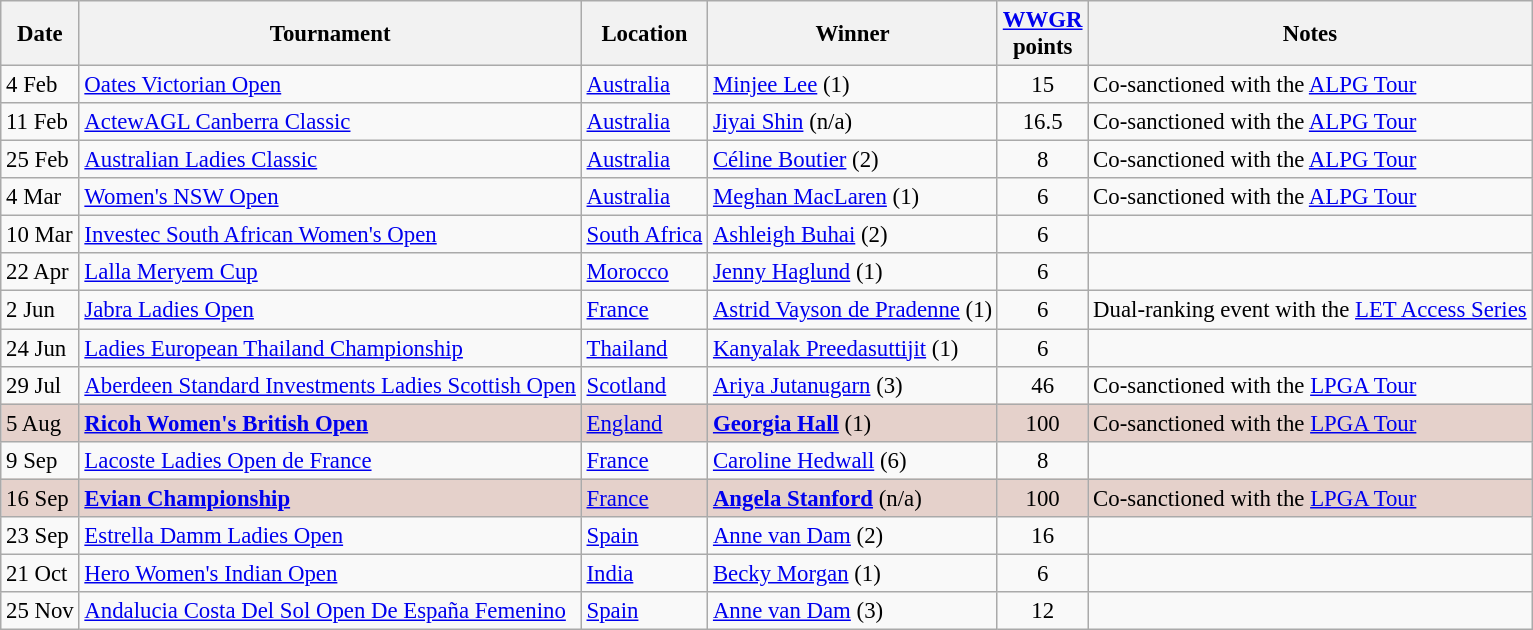<table class="wikitable sortable" style="font-size:95%">
<tr>
<th>Date</th>
<th>Tournament</th>
<th>Location</th>
<th>Winner</th>
<th><a href='#'>WWGR</a><br>points</th>
<th>Notes</th>
</tr>
<tr>
<td>4 Feb</td>
<td><a href='#'>Oates Victorian Open</a></td>
<td><a href='#'>Australia</a></td>
<td> <a href='#'>Minjee Lee</a> (1)</td>
<td align=center>15</td>
<td>Co-sanctioned with the <a href='#'>ALPG Tour</a></td>
</tr>
<tr>
<td>11 Feb</td>
<td><a href='#'>ActewAGL Canberra Classic</a></td>
<td><a href='#'>Australia</a></td>
<td> <a href='#'>Jiyai Shin</a> (n/a)</td>
<td align=center>16.5</td>
<td>Co-sanctioned with the <a href='#'>ALPG Tour</a></td>
</tr>
<tr>
<td>25 Feb</td>
<td><a href='#'>Australian Ladies Classic</a></td>
<td><a href='#'>Australia</a></td>
<td> <a href='#'>Céline Boutier</a> (2)</td>
<td align=center>8</td>
<td>Co-sanctioned with the <a href='#'>ALPG Tour</a></td>
</tr>
<tr>
<td>4 Mar</td>
<td><a href='#'>Women's NSW Open</a></td>
<td><a href='#'>Australia</a></td>
<td> <a href='#'>Meghan MacLaren</a> (1)</td>
<td align=center>6</td>
<td>Co-sanctioned with the <a href='#'>ALPG Tour</a></td>
</tr>
<tr>
<td>10 Mar</td>
<td><a href='#'>Investec South African Women's Open</a></td>
<td><a href='#'>South Africa</a></td>
<td> <a href='#'>Ashleigh Buhai</a> (2)</td>
<td align=center>6</td>
<td></td>
</tr>
<tr>
<td>22 Apr</td>
<td><a href='#'>Lalla Meryem Cup</a></td>
<td><a href='#'>Morocco</a></td>
<td> <a href='#'>Jenny Haglund</a> (1)</td>
<td align=center>6</td>
<td></td>
</tr>
<tr>
<td>2 Jun</td>
<td><a href='#'>Jabra Ladies Open</a></td>
<td><a href='#'>France</a></td>
<td> <a href='#'>Astrid Vayson de Pradenne</a> (1)</td>
<td align=center>6</td>
<td>Dual-ranking event with the <a href='#'>LET Access Series</a></td>
</tr>
<tr>
<td>24 Jun</td>
<td><a href='#'>Ladies European Thailand Championship</a></td>
<td><a href='#'>Thailand</a></td>
<td> <a href='#'>Kanyalak Preedasuttijit</a> (1)</td>
<td align=center>6</td>
<td></td>
</tr>
<tr>
<td>29 Jul</td>
<td><a href='#'>Aberdeen Standard Investments Ladies Scottish Open</a></td>
<td><a href='#'>Scotland</a></td>
<td> <a href='#'>Ariya Jutanugarn</a> (3)</td>
<td align=center>46</td>
<td>Co-sanctioned with the <a href='#'>LPGA Tour</a></td>
</tr>
<tr style="background:#e5d1cb;">
<td>5 Aug</td>
<td><strong><a href='#'>Ricoh Women's British Open</a></strong></td>
<td><a href='#'>England</a></td>
<td> <strong><a href='#'>Georgia Hall</a></strong> (1)</td>
<td align=center>100</td>
<td>Co-sanctioned with the <a href='#'>LPGA Tour</a></td>
</tr>
<tr>
<td>9 Sep</td>
<td><a href='#'>Lacoste Ladies Open de France</a></td>
<td><a href='#'>France</a></td>
<td> <a href='#'>Caroline Hedwall</a> (6)</td>
<td align=center>8</td>
<td></td>
</tr>
<tr style="background:#e5d1cb;">
<td>16 Sep</td>
<td><strong><a href='#'>Evian Championship</a></strong></td>
<td><a href='#'>France</a></td>
<td> <strong><a href='#'>Angela Stanford</a></strong> (n/a)</td>
<td align=center>100</td>
<td>Co-sanctioned with the <a href='#'>LPGA Tour</a></td>
</tr>
<tr>
<td>23 Sep</td>
<td><a href='#'>Estrella Damm Ladies Open</a></td>
<td><a href='#'>Spain</a></td>
<td> <a href='#'>Anne van Dam</a> (2)</td>
<td align=center>16</td>
<td></td>
</tr>
<tr>
<td>21 Oct</td>
<td><a href='#'>Hero Women's Indian Open</a></td>
<td><a href='#'>India</a></td>
<td> <a href='#'>Becky Morgan</a> (1)</td>
<td align=center>6</td>
<td></td>
</tr>
<tr>
<td>25 Nov</td>
<td><a href='#'>Andalucia Costa Del Sol Open De España Femenino</a></td>
<td><a href='#'>Spain</a></td>
<td> <a href='#'>Anne van Dam</a> (3)</td>
<td align=center>12</td>
<td></td>
</tr>
</table>
